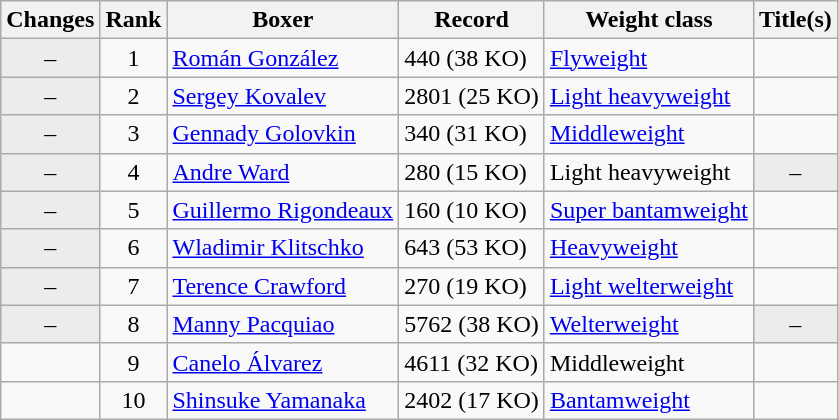<table class="wikitable ">
<tr>
<th>Changes</th>
<th>Rank</th>
<th>Boxer</th>
<th>Record</th>
<th>Weight class</th>
<th>Title(s)</th>
</tr>
<tr>
<td align=center bgcolor=#ECECEC>–</td>
<td align=center>1</td>
<td><a href='#'>Román González</a></td>
<td>440 (38 KO)</td>
<td><a href='#'>Flyweight</a></td>
<td></td>
</tr>
<tr>
<td align=center bgcolor=#ECECEC>–</td>
<td align=center>2</td>
<td><a href='#'>Sergey Kovalev</a></td>
<td>2801 (25 KO)</td>
<td><a href='#'>Light heavyweight</a></td>
<td></td>
</tr>
<tr>
<td align=center bgcolor=#ECECEC>–</td>
<td align=center>3</td>
<td><a href='#'>Gennady Golovkin</a></td>
<td>340 (31 KO)</td>
<td><a href='#'>Middleweight</a></td>
<td></td>
</tr>
<tr>
<td align=center bgcolor=#ECECEC>–</td>
<td align=center>4</td>
<td><a href='#'>Andre Ward</a></td>
<td>280 (15 KO)</td>
<td>Light heavyweight</td>
<td align=center bgcolor=#ECECEC data-sort-value="Z">–</td>
</tr>
<tr>
<td align=center bgcolor=#ECECEC>–</td>
<td align=center>5</td>
<td><a href='#'>Guillermo Rigondeaux</a></td>
<td>160 (10 KO)</td>
<td><a href='#'>Super bantamweight</a></td>
<td></td>
</tr>
<tr>
<td align=center bgcolor=#ECECEC>–</td>
<td align=center>6</td>
<td><a href='#'>Wladimir Klitschko</a></td>
<td>643 (53 KO)</td>
<td><a href='#'>Heavyweight</a></td>
<td></td>
</tr>
<tr>
<td align=center bgcolor=#ECECEC>–</td>
<td align=center>7</td>
<td><a href='#'>Terence Crawford</a></td>
<td>270 (19 KO)</td>
<td><a href='#'>Light welterweight</a></td>
<td></td>
</tr>
<tr>
<td align=center bgcolor=#ECECEC>–</td>
<td align=center>8</td>
<td><a href='#'>Manny Pacquiao</a></td>
<td>5762 (38 KO)</td>
<td><a href='#'>Welterweight</a></td>
<td align=center bgcolor=#ECECEC data-sort-value="Z">–</td>
</tr>
<tr>
<td align=center></td>
<td align=center>9</td>
<td><a href='#'>Canelo Álvarez</a></td>
<td>4611 (32 KO)</td>
<td>Middleweight</td>
<td></td>
</tr>
<tr>
<td align=center></td>
<td align=center>10</td>
<td><a href='#'>Shinsuke Yamanaka</a></td>
<td>2402 (17 KO)</td>
<td><a href='#'>Bantamweight</a></td>
<td></td>
</tr>
</table>
